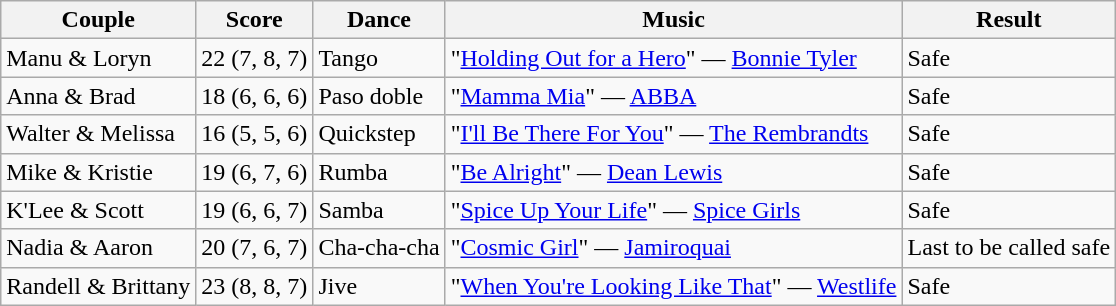<table class="wikitable sortable">
<tr>
<th rowspan="1">Couple</th>
<th colspan="1">Score</th>
<th rowspan="1">Dance</th>
<th rowspan="1">Music</th>
<th>Result</th>
</tr>
<tr>
<td>Manu & Loryn</td>
<td>22 (7, 8, 7)</td>
<td>Tango</td>
<td>"<a href='#'>Holding Out for a Hero</a>" — <a href='#'>Bonnie Tyler</a></td>
<td>Safe</td>
</tr>
<tr>
<td>Anna & Brad</td>
<td>18 (6, 6, 6)</td>
<td>Paso doble</td>
<td>"<a href='#'>Mamma Mia</a>" — <a href='#'>ABBA</a></td>
<td>Safe</td>
</tr>
<tr>
<td>Walter & Melissa</td>
<td>16 (5, 5, 6)</td>
<td>Quickstep</td>
<td>"<a href='#'>I'll Be There For You</a>" — <a href='#'>The Rembrandts</a></td>
<td>Safe</td>
</tr>
<tr>
<td>Mike & Kristie</td>
<td>19 (6, 7, 6)</td>
<td>Rumba</td>
<td>"<a href='#'>Be Alright</a>" — <a href='#'>Dean Lewis</a></td>
<td>Safe</td>
</tr>
<tr>
<td>K'Lee & Scott</td>
<td>19 (6, 6, 7)</td>
<td>Samba</td>
<td>"<a href='#'>Spice Up Your Life</a>" — <a href='#'>Spice Girls</a></td>
<td>Safe</td>
</tr>
<tr>
<td>Nadia & Aaron</td>
<td>20 (7, 6, 7)</td>
<td>Cha-cha-cha</td>
<td>"<a href='#'>Cosmic Girl</a>" — <a href='#'>Jamiroquai</a></td>
<td>Last to be called safe</td>
</tr>
<tr>
<td>Randell & Brittany</td>
<td>23 (8, 8, 7)</td>
<td>Jive</td>
<td>"<a href='#'>When You're Looking Like That</a>" — <a href='#'>Westlife</a></td>
<td>Safe</td>
</tr>
</table>
